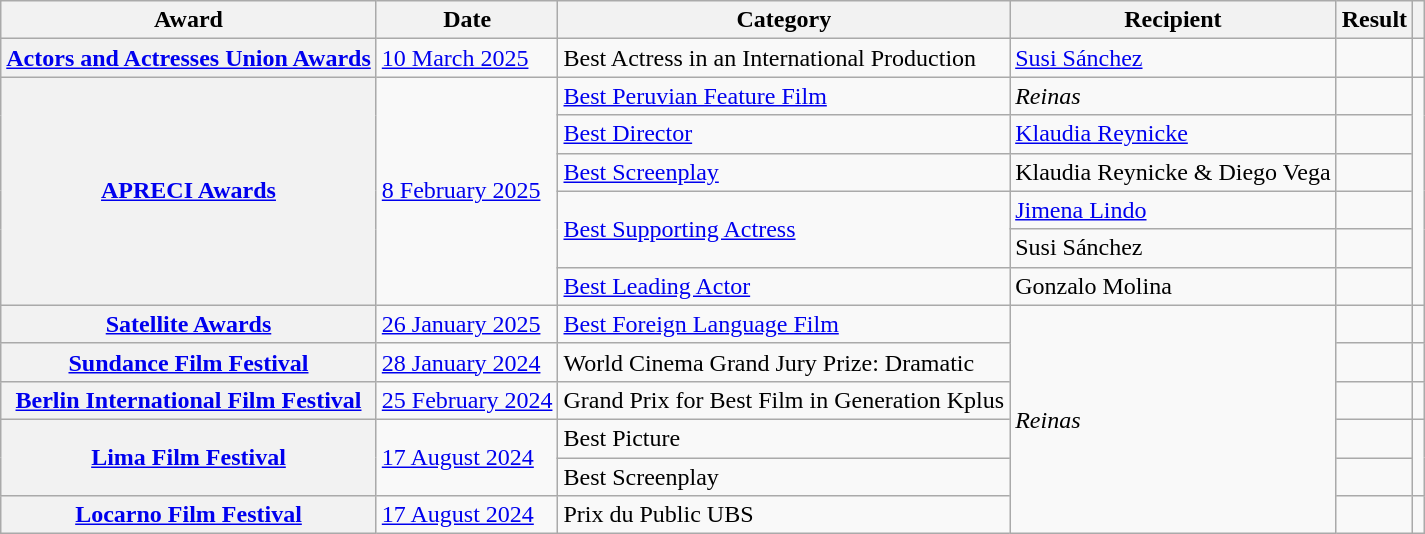<table class="wikitable sortable plainrowheaders">
<tr>
<th>Award</th>
<th>Date</th>
<th>Category</th>
<th>Recipient</th>
<th>Result</th>
<th></th>
</tr>
<tr>
<th scope = "row"><a href='#'>Actors and Actresses Union Awards</a></th>
<td><a href='#'>10 March 2025</a></td>
<td>Best Actress in an International Production</td>
<td><a href='#'>Susi Sánchez</a></td>
<td></td>
<td></td>
</tr>
<tr>
<th scope="row" rowspan="6"><a href='#'>APRECI Awards</a></th>
<td rowspan="6"><a href='#'>8 February 2025</a></td>
<td><a href='#'>Best Peruvian Feature Film</a></td>
<td><em>Reinas</em></td>
<td></td>
<td align="center" rowspan="6"></td>
</tr>
<tr>
<td><a href='#'>Best Director</a></td>
<td><a href='#'>Klaudia Reynicke</a></td>
<td></td>
</tr>
<tr>
<td><a href='#'>Best Screenplay</a></td>
<td>Klaudia Reynicke & Diego Vega</td>
<td></td>
</tr>
<tr>
<td rowspan="2"><a href='#'>Best Supporting Actress</a></td>
<td><a href='#'>Jimena Lindo</a></td>
<td></td>
</tr>
<tr>
<td>Susi Sánchez</td>
<td></td>
</tr>
<tr>
<td><a href='#'>Best Leading Actor</a></td>
<td>Gonzalo Molina</td>
<td></td>
</tr>
<tr>
<th scope="row"><a href='#'>Satellite Awards</a></th>
<td><a href='#'>26 January 2025</a></td>
<td><a href='#'>Best Foreign Language Film</a></td>
<td rowspan="6"><em>Reinas</em></td>
<td></td>
<td align="center"></td>
</tr>
<tr>
<th scope="row"><a href='#'>Sundance Film Festival</a></th>
<td><a href='#'>28 January 2024</a></td>
<td>World Cinema Grand Jury Prize: Dramatic</td>
<td></td>
<td align="center"></td>
</tr>
<tr>
<th scope="row"><a href='#'>Berlin International Film Festival</a></th>
<td><a href='#'>25 February 2024</a></td>
<td>Grand Prix for Best Film in Generation Kplus</td>
<td></td>
<td rowspan="1" align="center"></td>
</tr>
<tr>
<th rowspan="2" scope="row"><a href='#'>Lima Film Festival</a></th>
<td rowspan="2"><a href='#'>17 August 2024</a></td>
<td>Best Picture</td>
<td></td>
<td rowspan="2" align="center"></td>
</tr>
<tr>
<td>Best Screenplay</td>
<td></td>
</tr>
<tr>
<th scope="row"><a href='#'>Locarno Film Festival</a></th>
<td><a href='#'>17 August 2024</a></td>
<td>Prix du Public UBS</td>
<td></td>
<td align="center"></td>
</tr>
</table>
